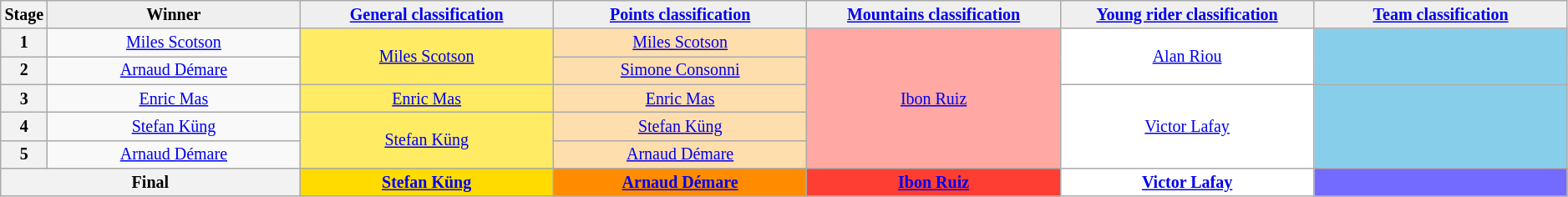<table class="wikitable" width="99%" style="text-align: center; font-size:smaller;">
<tr>
<th width="1%">Stage</th>
<th style="background:#efefef; width:16.5%;">Winner</th>
<th style="background:#efefef; width:16.5%;"><a href='#'>General classification</a><br></th>
<th style="background:#efefef; width:16.5%;"><a href='#'>Points classification</a><br></th>
<th style="background:#efefef; width:16.5%;"><a href='#'>Mountains classification</a><br></th>
<th style="background:#efefef; width:16.5%;"><a href='#'>Young rider classification</a><br></th>
<th style="background:#efefef; width:16.5%;"><a href='#'>Team classification</a></th>
</tr>
<tr>
<th>1</th>
<td><a href='#'>Miles Scotson</a></td>
<td style="background:#FFEB64;" rowspan="2"><a href='#'>Miles Scotson</a></td>
<td style="background:navajowhite;"><a href='#'>Miles Scotson</a></td>
<td style="background:#FFA8A4;" rowspan="5"><a href='#'>Ibon Ruiz</a></td>
<td style="background:white;" rowspan="2"><a href='#'>Alan Riou</a></td>
<td style="background:skyblue;" rowspan="2"></td>
</tr>
<tr>
<th>2</th>
<td><a href='#'>Arnaud Démare</a></td>
<td style="background:navajowhite;"><a href='#'>Simone Consonni</a></td>
</tr>
<tr>
<th>3</th>
<td><a href='#'>Enric Mas</a></td>
<td style="background:#FFEB64;"><a href='#'>Enric Mas</a></td>
<td style="background:navajowhite;"><a href='#'>Enric Mas</a></td>
<td style="background:white;" rowspan="3"><a href='#'>Victor Lafay</a></td>
<td style="background:skyblue;" rowspan="3"></td>
</tr>
<tr>
<th>4</th>
<td><a href='#'>Stefan Küng</a></td>
<td style="background:#FFEB64;" rowspan="2"><a href='#'>Stefan Küng</a></td>
<td style="background:navajowhite;"><a href='#'>Stefan Küng</a></td>
</tr>
<tr>
<th>5</th>
<td><a href='#'>Arnaud Démare</a></td>
<td style="background:navajowhite;"><a href='#'>Arnaud Démare</a></td>
</tr>
<tr>
<th colspan="2">Final</th>
<th style="background:#FFDB00;"><a href='#'>Stefan Küng</a></th>
<th style="background:#FF8C00;"><a href='#'>Arnaud Démare</a></th>
<th style="background:#FF3E33;"><a href='#'>Ibon Ruiz</a></th>
<th style="background:white;"><a href='#'>Victor Lafay</a></th>
<th style="background:#736aff;"></th>
</tr>
</table>
